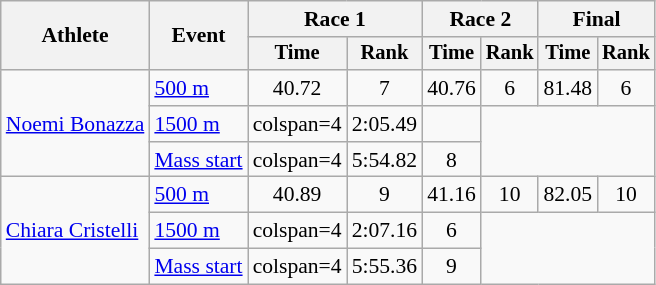<table class="wikitable" style="font-size:90%">
<tr>
<th rowspan=2>Athlete</th>
<th rowspan=2>Event</th>
<th colspan=2>Race 1</th>
<th colspan=2>Race 2</th>
<th colspan=2>Final</th>
</tr>
<tr style="font-size:95%">
<th>Time</th>
<th>Rank</th>
<th>Time</th>
<th>Rank</th>
<th>Time</th>
<th>Rank</th>
</tr>
<tr align=center>
<td align=left rowspan=3><a href='#'>Noemi Bonazza</a></td>
<td align=left><a href='#'>500 m</a></td>
<td>40.72</td>
<td>7</td>
<td>40.76</td>
<td>6</td>
<td>81.48</td>
<td>6</td>
</tr>
<tr align=center>
<td align=left><a href='#'>1500 m</a></td>
<td>colspan=4 </td>
<td>2:05.49</td>
<td></td>
</tr>
<tr align=center>
<td align=left><a href='#'>Mass start</a></td>
<td>colspan=4 </td>
<td>5:54.82</td>
<td>8</td>
</tr>
<tr align=center>
<td align=left rowspan=3><a href='#'>Chiara Cristelli</a></td>
<td align=left><a href='#'>500 m</a></td>
<td>40.89</td>
<td>9</td>
<td>41.16</td>
<td>10</td>
<td>82.05</td>
<td>10</td>
</tr>
<tr align=center>
<td align=left><a href='#'>1500 m</a></td>
<td>colspan=4 </td>
<td>2:07.16</td>
<td>6</td>
</tr>
<tr align=center>
<td align=left><a href='#'>Mass start</a></td>
<td>colspan=4 </td>
<td>5:55.36</td>
<td>9</td>
</tr>
</table>
